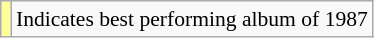<table class="wikitable" style="font-size:90%;">
<tr>
<td style="background-color:#FFFF99"></td>
<td>Indicates best performing album of 1987</td>
</tr>
</table>
